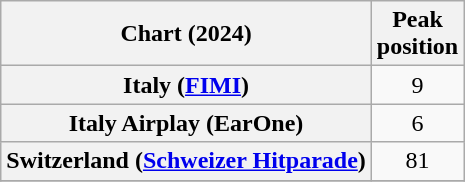<table class="wikitable sortable plainrowheaders" style="text-align:center">
<tr>
<th scope="col">Chart (2024)</th>
<th scope="col">Peak<br>position</th>
</tr>
<tr>
<th scope="row">Italy (<a href='#'>FIMI</a>)</th>
<td>9</td>
</tr>
<tr>
<th scope="row">Italy Airplay (EarOne)</th>
<td>6</td>
</tr>
<tr>
<th scope="row">Switzerland (<a href='#'>Schweizer Hitparade</a>)</th>
<td>81</td>
</tr>
<tr>
</tr>
</table>
